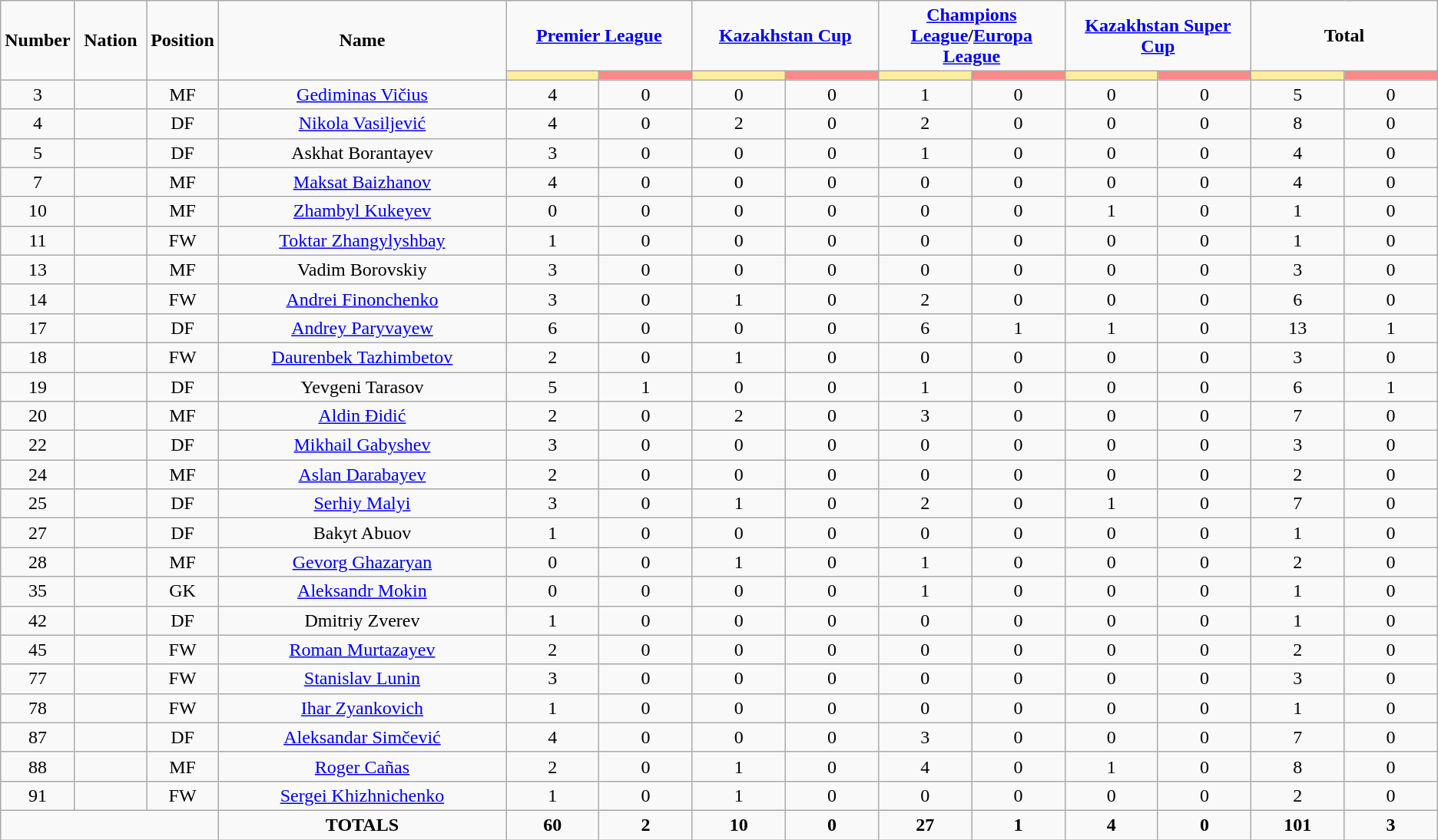<table class="wikitable" style="text-align:center;">
<tr>
<td rowspan="2"  style="width:5%; text-align:center;"><strong>Number</strong></td>
<td rowspan="2"  style="width:5%; text-align:center;"><strong>Nation</strong></td>
<td rowspan="2"  style="width:5%; text-align:center;"><strong>Position</strong></td>
<td rowspan="2"  style="width:20%; text-align:center;"><strong>Name</strong></td>
<td colspan="2" style="text-align:center;"><strong><a href='#'>Premier League</a></strong></td>
<td colspan="2" style="text-align:center;"><strong><a href='#'>Kazakhstan Cup</a></strong></td>
<td colspan="2" style="text-align:center;"><strong><a href='#'>Champions League</a>/<a href='#'>Europa League</a></strong></td>
<td colspan="2" style="text-align:center;"><strong><a href='#'>Kazakhstan Super Cup</a></strong></td>
<td colspan="2" style="text-align:center;"><strong>Total</strong></td>
</tr>
<tr>
<th style="width:60px; background:#fe9;"></th>
<th style="width:60px; background:#ff8888;"></th>
<th style="width:60px; background:#fe9;"></th>
<th style="width:60px; background:#ff8888;"></th>
<th style="width:60px; background:#fe9;"></th>
<th style="width:60px; background:#ff8888;"></th>
<th style="width:60px; background:#fe9;"></th>
<th style="width:60px; background:#ff8888;"></th>
<th style="width:60px; background:#fe9;"></th>
<th style="width:60px; background:#ff8888;"></th>
</tr>
<tr>
<td>3</td>
<td></td>
<td>MF</td>
<td><a href='#'>Gediminas Vičius</a></td>
<td>4</td>
<td>0</td>
<td>0</td>
<td>0</td>
<td>1</td>
<td>0</td>
<td>0</td>
<td>0</td>
<td>5</td>
<td>0</td>
</tr>
<tr>
<td>4</td>
<td></td>
<td>DF</td>
<td><a href='#'>Nikola Vasiljević</a></td>
<td>4</td>
<td>0</td>
<td>2</td>
<td>0</td>
<td>2</td>
<td>0</td>
<td>0</td>
<td>0</td>
<td>8</td>
<td>0</td>
</tr>
<tr>
<td>5</td>
<td></td>
<td>DF</td>
<td>Askhat Borantayev</td>
<td>3</td>
<td>0</td>
<td>0</td>
<td>0</td>
<td>1</td>
<td>0</td>
<td>0</td>
<td>0</td>
<td>4</td>
<td>0</td>
</tr>
<tr>
<td>7</td>
<td></td>
<td>MF</td>
<td><a href='#'>Maksat Baizhanov</a></td>
<td>4</td>
<td>0</td>
<td>0</td>
<td>0</td>
<td>0</td>
<td>0</td>
<td>0</td>
<td>0</td>
<td>4</td>
<td>0</td>
</tr>
<tr>
<td>10</td>
<td></td>
<td>MF</td>
<td><a href='#'>Zhambyl Kukeyev</a></td>
<td>0</td>
<td>0</td>
<td>0</td>
<td>0</td>
<td>0</td>
<td>0</td>
<td>1</td>
<td>0</td>
<td>1</td>
<td>0</td>
</tr>
<tr>
<td>11</td>
<td></td>
<td>FW</td>
<td><a href='#'>Toktar Zhangylyshbay</a></td>
<td>1</td>
<td>0</td>
<td>0</td>
<td>0</td>
<td>0</td>
<td>0</td>
<td>0</td>
<td>0</td>
<td>1</td>
<td>0</td>
</tr>
<tr>
<td>13</td>
<td></td>
<td>MF</td>
<td>Vadim Borovskiy</td>
<td>3</td>
<td>0</td>
<td>0</td>
<td>0</td>
<td>0</td>
<td>0</td>
<td>0</td>
<td>0</td>
<td>3</td>
<td>0</td>
</tr>
<tr>
<td>14</td>
<td></td>
<td>FW</td>
<td><a href='#'>Andrei Finonchenko</a></td>
<td>3</td>
<td>0</td>
<td>1</td>
<td>0</td>
<td>2</td>
<td>0</td>
<td>0</td>
<td>0</td>
<td>6</td>
<td>0</td>
</tr>
<tr>
<td>17</td>
<td></td>
<td>DF</td>
<td><a href='#'>Andrey Paryvayew</a></td>
<td>6</td>
<td>0</td>
<td>0</td>
<td>0</td>
<td>6</td>
<td>1</td>
<td>1</td>
<td>0</td>
<td>13</td>
<td>1</td>
</tr>
<tr>
<td>18</td>
<td></td>
<td>FW</td>
<td><a href='#'>Daurenbek Tazhimbetov</a></td>
<td>2</td>
<td>0</td>
<td>1</td>
<td>0</td>
<td>0</td>
<td>0</td>
<td>0</td>
<td>0</td>
<td>3</td>
<td>0</td>
</tr>
<tr>
<td>19</td>
<td></td>
<td>DF</td>
<td>Yevgeni Tarasov</td>
<td>5</td>
<td>1</td>
<td>0</td>
<td>0</td>
<td>1</td>
<td>0</td>
<td>0</td>
<td>0</td>
<td>6</td>
<td>1</td>
</tr>
<tr>
<td>20</td>
<td></td>
<td>MF</td>
<td><a href='#'>Aldin Đidić</a></td>
<td>2</td>
<td>0</td>
<td>2</td>
<td>0</td>
<td>3</td>
<td>0</td>
<td>0</td>
<td>0</td>
<td>7</td>
<td>0</td>
</tr>
<tr>
<td>22</td>
<td></td>
<td>DF</td>
<td><a href='#'>Mikhail Gabyshev</a></td>
<td>3</td>
<td>0</td>
<td>0</td>
<td>0</td>
<td>0</td>
<td>0</td>
<td>0</td>
<td>0</td>
<td>3</td>
<td>0</td>
</tr>
<tr>
<td>24</td>
<td></td>
<td>MF</td>
<td><a href='#'>Aslan Darabayev</a></td>
<td>2</td>
<td>0</td>
<td>0</td>
<td>0</td>
<td>0</td>
<td>0</td>
<td>0</td>
<td>0</td>
<td>2</td>
<td>0</td>
</tr>
<tr>
<td>25</td>
<td></td>
<td>DF</td>
<td><a href='#'>Serhiy Malyi</a></td>
<td>3</td>
<td>0</td>
<td>1</td>
<td>0</td>
<td>2</td>
<td>0</td>
<td>1</td>
<td>0</td>
<td>7</td>
<td>0</td>
</tr>
<tr>
<td>27</td>
<td></td>
<td>DF</td>
<td>Bakyt Abuov</td>
<td>1</td>
<td>0</td>
<td>0</td>
<td>0</td>
<td>0</td>
<td>0</td>
<td>0</td>
<td>0</td>
<td>1</td>
<td>0</td>
</tr>
<tr>
<td>28</td>
<td></td>
<td>MF</td>
<td><a href='#'>Gevorg Ghazaryan</a></td>
<td>0</td>
<td>0</td>
<td>1</td>
<td>0</td>
<td>1</td>
<td>0</td>
<td>0</td>
<td>0</td>
<td>2</td>
<td>0</td>
</tr>
<tr>
<td>35</td>
<td></td>
<td>GK</td>
<td><a href='#'>Aleksandr Mokin</a></td>
<td>0</td>
<td>0</td>
<td>0</td>
<td>0</td>
<td>1</td>
<td>0</td>
<td>0</td>
<td>0</td>
<td>1</td>
<td>0</td>
</tr>
<tr>
<td>42</td>
<td></td>
<td>DF</td>
<td>Dmitriy Zverev</td>
<td>1</td>
<td>0</td>
<td>0</td>
<td>0</td>
<td>0</td>
<td>0</td>
<td>0</td>
<td>0</td>
<td>1</td>
<td>0</td>
</tr>
<tr>
<td>45</td>
<td></td>
<td>FW</td>
<td><a href='#'>Roman Murtazayev</a></td>
<td>2</td>
<td>0</td>
<td>0</td>
<td>0</td>
<td>0</td>
<td>0</td>
<td>0</td>
<td>0</td>
<td>2</td>
<td>0</td>
</tr>
<tr>
<td>77</td>
<td></td>
<td>FW</td>
<td><a href='#'>Stanislav Lunin</a></td>
<td>3</td>
<td>0</td>
<td>0</td>
<td>0</td>
<td>0</td>
<td>0</td>
<td>0</td>
<td>0</td>
<td>3</td>
<td>0</td>
</tr>
<tr>
<td>78</td>
<td></td>
<td>FW</td>
<td><a href='#'>Ihar Zyankovich</a></td>
<td>1</td>
<td>0</td>
<td>0</td>
<td>0</td>
<td>0</td>
<td>0</td>
<td>0</td>
<td>0</td>
<td>1</td>
<td>0</td>
</tr>
<tr>
<td>87</td>
<td></td>
<td>DF</td>
<td><a href='#'>Aleksandar Simčević</a></td>
<td>4</td>
<td>0</td>
<td>0</td>
<td>0</td>
<td>3</td>
<td>0</td>
<td>0</td>
<td>0</td>
<td>7</td>
<td>0</td>
</tr>
<tr>
<td>88</td>
<td></td>
<td>MF</td>
<td><a href='#'>Roger Cañas</a></td>
<td>2</td>
<td>0</td>
<td>1</td>
<td>0</td>
<td>4</td>
<td>0</td>
<td>1</td>
<td>0</td>
<td>8</td>
<td>0</td>
</tr>
<tr>
<td>91</td>
<td></td>
<td>FW</td>
<td><a href='#'>Sergei Khizhnichenko</a></td>
<td>1</td>
<td>0</td>
<td>1</td>
<td>0</td>
<td>0</td>
<td>0</td>
<td>0</td>
<td>0</td>
<td>2</td>
<td>0</td>
</tr>
<tr>
<td colspan="3"></td>
<td><strong>TOTALS</strong></td>
<td><strong>60</strong></td>
<td><strong>2</strong></td>
<td><strong>10</strong></td>
<td><strong>0</strong></td>
<td><strong>27</strong></td>
<td><strong>1</strong></td>
<td><strong>4</strong></td>
<td><strong>0</strong></td>
<td><strong>101</strong></td>
<td><strong>3</strong></td>
</tr>
</table>
